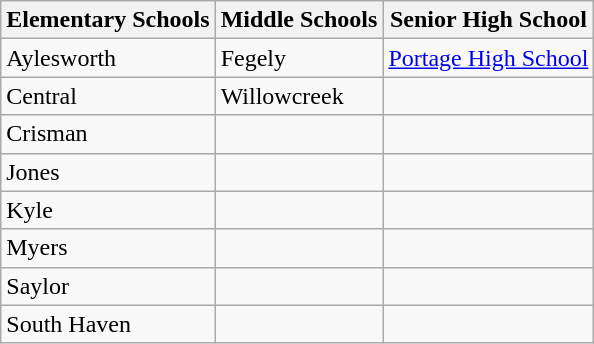<table class="wikitable">
<tr>
<th>Elementary Schools</th>
<th>Middle Schools</th>
<th>Senior High School</th>
</tr>
<tr>
<td>Aylesworth</td>
<td>Fegely</td>
<td><a href='#'>Portage High School</a></td>
</tr>
<tr>
<td>Central</td>
<td>Willowcreek</td>
<td></td>
</tr>
<tr>
<td>Crisman</td>
<td></td>
<td></td>
</tr>
<tr>
<td>Jones</td>
<td></td>
<td></td>
</tr>
<tr>
<td>Kyle</td>
<td></td>
<td></td>
</tr>
<tr>
<td>Myers</td>
<td></td>
<td></td>
</tr>
<tr>
<td>Saylor</td>
<td></td>
<td></td>
</tr>
<tr>
<td>South Haven</td>
<td></td>
<td></td>
</tr>
</table>
